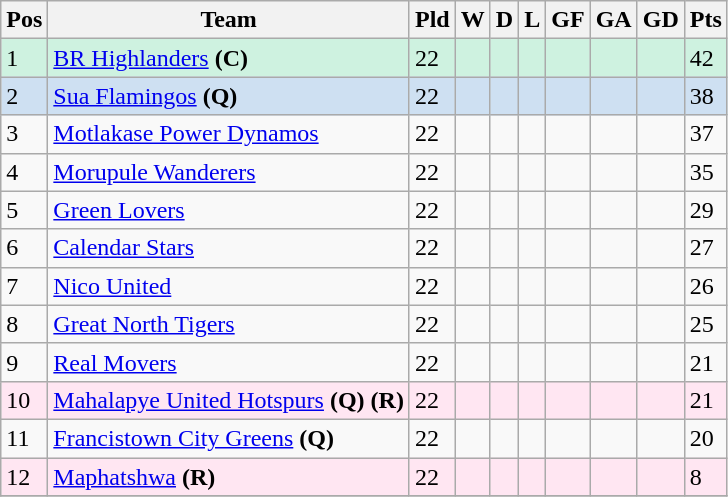<table class="wikitable sortable">
<tr>
<th>Pos</th>
<th>Team</th>
<th>Pld</th>
<th>W</th>
<th>D</th>
<th>L</th>
<th>GF</th>
<th>GA</th>
<th>GD</th>
<th>Pts</th>
</tr>
<tr>
<td bgcolor="#CEF2EO">1</td>
<td bgcolor="#CEF2EO"><a href='#'>BR Highlanders</a> <strong>(C)</strong></td>
<td bgcolor="#CEF2EO">22</td>
<td bgcolor="#CEF2EO"></td>
<td bgcolor="#CEF2EO"></td>
<td bgcolor="#CEF2EO"></td>
<td bgcolor="#CEF2EO"></td>
<td bgcolor="#CEF2EO"></td>
<td bgcolor="#CEF2EO"></td>
<td bgcolor="#CEF2EO">42</td>
</tr>
<tr>
<td bgcolor="#CEEOF2">2</td>
<td bgcolor="#CEEOF2"><a href='#'>Sua Flamingos</a> <strong>(Q)</strong></td>
<td bgcolor="#CEEOF2">22</td>
<td bgcolor="#CEEOF2"></td>
<td bgcolor="#CEEOF2"></td>
<td bgcolor="#CEEOF2"></td>
<td bgcolor="#CEEOF2"></td>
<td bgcolor="#CEEOF2"></td>
<td bgcolor="#CEEOF2"></td>
<td bgcolor="#CEEOF2">38</td>
</tr>
<tr>
<td>3</td>
<td><a href='#'>Motlakase Power Dynamos</a></td>
<td>22</td>
<td></td>
<td></td>
<td></td>
<td></td>
<td></td>
<td></td>
<td>37</td>
</tr>
<tr>
<td>4</td>
<td><a href='#'>Morupule Wanderers</a></td>
<td>22</td>
<td></td>
<td></td>
<td></td>
<td></td>
<td></td>
<td></td>
<td>35</td>
</tr>
<tr>
<td>5</td>
<td><a href='#'>Green Lovers</a></td>
<td>22</td>
<td></td>
<td></td>
<td></td>
<td></td>
<td></td>
<td></td>
<td>29</td>
</tr>
<tr>
<td>6</td>
<td><a href='#'>Calendar Stars</a></td>
<td>22</td>
<td></td>
<td></td>
<td></td>
<td></td>
<td></td>
<td></td>
<td>27</td>
</tr>
<tr>
<td>7</td>
<td><a href='#'>Nico United</a></td>
<td>22</td>
<td></td>
<td></td>
<td></td>
<td></td>
<td></td>
<td></td>
<td>26</td>
</tr>
<tr>
<td>8</td>
<td><a href='#'>Great North Tigers</a></td>
<td>22</td>
<td></td>
<td></td>
<td></td>
<td></td>
<td></td>
<td></td>
<td>25</td>
</tr>
<tr>
<td>9</td>
<td><a href='#'>Real Movers</a></td>
<td>22</td>
<td></td>
<td></td>
<td></td>
<td></td>
<td></td>
<td></td>
<td>21</td>
</tr>
<tr>
<td bgcolor="#FFE6F2">10</td>
<td bgcolor="#FFE6F2"><a href='#'>Mahalapye United Hotspurs</a> <strong>(Q) (R)</strong></td>
<td bgcolor="#FFE6F2">22</td>
<td bgcolor="#FFE6F2"></td>
<td bgcolor="#FFE6F2"></td>
<td bgcolor="#FFE6F2"></td>
<td bgcolor="#FFE6F2"></td>
<td bgcolor="#FFE6F2"></td>
<td bgcolor="#FFE6F2"></td>
<td bgcolor="#FFE6F2">21</td>
</tr>
<tr>
<td>11</td>
<td><a href='#'>Francistown City Greens</a> <strong>(Q)</strong></td>
<td>22</td>
<td></td>
<td></td>
<td></td>
<td></td>
<td></td>
<td></td>
<td>20</td>
</tr>
<tr>
<td bgcolor="#FFE6F2">12</td>
<td bgcolor="#FFE6F2"><a href='#'>Maphatshwa</a> <strong>(R)</strong></td>
<td bgcolor="#FFE6F2">22</td>
<td bgcolor="#FFE6F2"></td>
<td bgcolor="#FFE6F2"></td>
<td bgcolor="#FFE6F2"></td>
<td bgcolor="#FFE6F2"></td>
<td bgcolor="#FFE6F2"></td>
<td bgcolor="#FFE6F2"></td>
<td bgcolor="#FFE6F2">8</td>
</tr>
<tr>
</tr>
</table>
